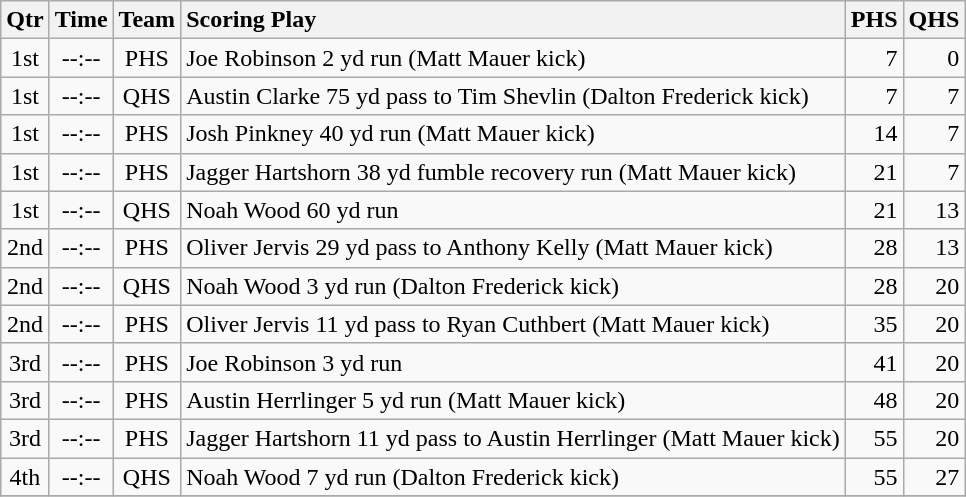<table class="wikitable">
<tr>
<th style="text-align: center;">Qtr</th>
<th style="text-align: center;">Time</th>
<th style="text-align: center;">Team</th>
<th style="text-align: left;">Scoring Play</th>
<th style="text-align: right;">PHS</th>
<th style="text-align: right;">QHS</th>
</tr>
<tr>
<td style="text-align: center;">1st</td>
<td style="text-align: center;">--:--</td>
<td style="text-align: center;">PHS</td>
<td style="text-align: left;">Joe Robinson 2 yd run (Matt Mauer kick)</td>
<td style="text-align: right;">7</td>
<td style="text-align: right;">0</td>
</tr>
<tr>
<td style="text-align: center;">1st</td>
<td style="text-align: center;">--:--</td>
<td style="text-align: center;">QHS</td>
<td style="text-align: left;">Austin Clarke 75 yd pass to Tim Shevlin (Dalton Frederick kick)</td>
<td style="text-align: right;">7</td>
<td style="text-align: right;">7</td>
</tr>
<tr>
<td style="text-align: center;">1st</td>
<td style="text-align: center;">--:--</td>
<td style="text-align: center;">PHS</td>
<td style="text-align: left;">Josh Pinkney 40 yd run (Matt Mauer kick)</td>
<td style="text-align: right;">14</td>
<td style="text-align: right;">7</td>
</tr>
<tr>
<td style="text-align: center;">1st</td>
<td style="text-align: center;">--:--</td>
<td style="text-align: center;">PHS</td>
<td style="text-align: left;">Jagger Hartshorn 38 yd fumble recovery run (Matt Mauer kick)</td>
<td style="text-align: right;">21</td>
<td style="text-align: right;">7</td>
</tr>
<tr>
<td style="text-align: center;">1st</td>
<td style="text-align: center;">--:--</td>
<td style="text-align: center;">QHS</td>
<td style="text-align: left;">Noah Wood 60 yd run</td>
<td style="text-align: right;">21</td>
<td style="text-align: right;">13</td>
</tr>
<tr>
<td style="text-align: center;">2nd</td>
<td style="text-align: center;">--:--</td>
<td style="text-align: center;">PHS</td>
<td style="text-align: left;">Oliver Jervis 29 yd pass to Anthony Kelly (Matt Mauer kick)</td>
<td style="text-align: right;">28</td>
<td style="text-align: right;">13</td>
</tr>
<tr>
<td style="text-align: center;">2nd</td>
<td style="text-align: center;">--:--</td>
<td style="text-align: center;">QHS</td>
<td style="text-align: left;">Noah Wood 3 yd run (Dalton Frederick kick)</td>
<td style="text-align: right;">28</td>
<td style="text-align: right;">20</td>
</tr>
<tr>
<td style="text-align: center;">2nd</td>
<td style="text-align: center;">--:--</td>
<td style="text-align: center;">PHS</td>
<td style="text-align: left;">Oliver Jervis 11 yd pass to Ryan Cuthbert (Matt Mauer kick)</td>
<td style="text-align: right;">35</td>
<td style="text-align: right;">20</td>
</tr>
<tr>
<td style="text-align: center;">3rd</td>
<td style="text-align: center;">--:--</td>
<td style="text-align: center;">PHS</td>
<td style="text-align: left;">Joe Robinson 3 yd run</td>
<td style="text-align: right;">41</td>
<td style="text-align: right;">20</td>
</tr>
<tr>
<td style="text-align: center;">3rd</td>
<td style="text-align: center;">--:--</td>
<td style="text-align: center;">PHS</td>
<td style="text-align: left;">Austin Herrlinger 5 yd run (Matt Mauer kick)</td>
<td style="text-align: right;">48</td>
<td style="text-align: right;">20</td>
</tr>
<tr>
<td style="text-align: center;">3rd</td>
<td style="text-align: center;">--:--</td>
<td style="text-align: center;">PHS</td>
<td style="text-align: left;">Jagger Hartshorn 11 yd pass to Austin Herrlinger (Matt Mauer kick)</td>
<td style="text-align: right;">55</td>
<td style="text-align: right;">20</td>
</tr>
<tr>
<td style="text-align: center;">4th</td>
<td style="text-align: center;">--:--</td>
<td style="text-align: center;">QHS</td>
<td style="text-align: left;">Noah Wood 7 yd run (Dalton Frederick kick)</td>
<td style="text-align: right;">55</td>
<td style="text-align: right;">27</td>
</tr>
<tr>
</tr>
</table>
